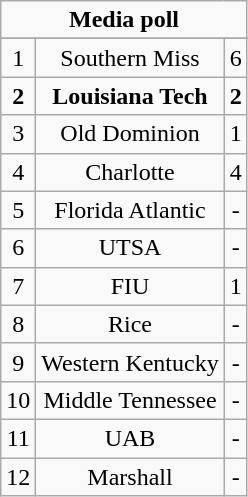<table class="wikitable">
<tr align="center">
<td align="center" Colspan="3"><strong>Media poll</strong></td>
</tr>
<tr align="center">
</tr>
<tr align="center">
<td>1</td>
<td>Southern Miss</td>
<td>6</td>
</tr>
<tr align="center">
<td><strong>2</strong></td>
<td><strong>Louisiana Tech</strong></td>
<td><strong>2</strong></td>
</tr>
<tr align="center">
<td>3</td>
<td>Old Dominion</td>
<td>1</td>
</tr>
<tr align="center">
<td>4</td>
<td>Charlotte</td>
<td>4</td>
</tr>
<tr align="center">
<td>5</td>
<td>Florida Atlantic</td>
<td>-</td>
</tr>
<tr align="center">
<td>6</td>
<td>UTSA</td>
<td>-</td>
</tr>
<tr align="center">
<td>7</td>
<td>FIU</td>
<td>1</td>
</tr>
<tr align="center">
<td>8</td>
<td>Rice</td>
<td>-</td>
</tr>
<tr align="center">
<td>9</td>
<td>Western Kentucky</td>
<td>-</td>
</tr>
<tr align="center">
<td>10</td>
<td>Middle Tennessee</td>
<td>-</td>
</tr>
<tr align="center">
<td>11</td>
<td>UAB</td>
<td>-</td>
</tr>
<tr align="center">
<td>12</td>
<td>Marshall</td>
<td>-</td>
</tr>
</table>
